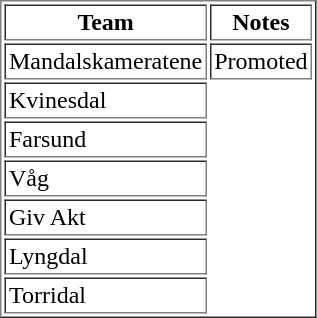<table border="1" cellpadding="2">
<tr>
<th>Team</th>
<th>Notes</th>
</tr>
<tr>
<td>Mandalskameratene</td>
<td>Promoted</td>
</tr>
<tr>
<td>Kvinesdal</td>
</tr>
<tr>
<td>Farsund</td>
</tr>
<tr>
<td>Våg</td>
</tr>
<tr>
<td>Giv Akt</td>
</tr>
<tr>
<td>Lyngdal</td>
</tr>
<tr>
<td>Torridal</td>
</tr>
</table>
